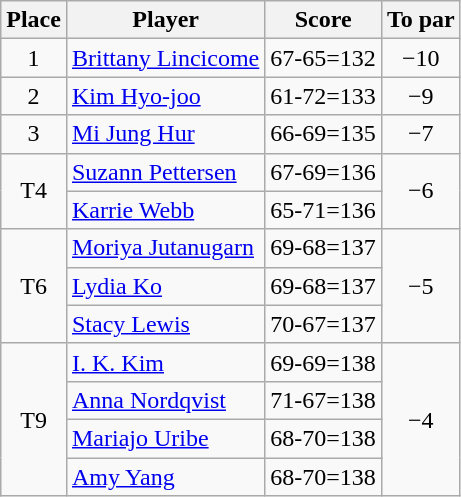<table class="wikitable">
<tr>
<th>Place</th>
<th>Player</th>
<th>Score</th>
<th>To par</th>
</tr>
<tr>
<td align=center>1</td>
<td> <a href='#'>Brittany Lincicome</a></td>
<td>67-65=132</td>
<td align=center>−10</td>
</tr>
<tr>
<td align=center>2</td>
<td> <a href='#'>Kim Hyo-joo</a></td>
<td>61-72=133</td>
<td align=center>−9</td>
</tr>
<tr>
<td align=center>3</td>
<td> <a href='#'>Mi Jung Hur</a></td>
<td>66-69=135</td>
<td align=center>−7</td>
</tr>
<tr>
<td rowspan=2 align=center>T4</td>
<td> <a href='#'>Suzann Pettersen</a></td>
<td>67-69=136</td>
<td rowspan=2 align=center>−6</td>
</tr>
<tr>
<td> <a href='#'>Karrie Webb</a></td>
<td>65-71=136</td>
</tr>
<tr>
<td rowspan=3 align=center>T6</td>
<td> <a href='#'>Moriya Jutanugarn</a></td>
<td>69-68=137</td>
<td rowspan=3 align=center>−5</td>
</tr>
<tr>
<td> <a href='#'>Lydia Ko</a></td>
<td>69-68=137</td>
</tr>
<tr>
<td> <a href='#'>Stacy Lewis</a></td>
<td>70-67=137</td>
</tr>
<tr>
<td rowspan=4 align=center>T9</td>
<td> <a href='#'>I. K. Kim</a></td>
<td>69-69=138</td>
<td rowspan=4 align=center>−4</td>
</tr>
<tr>
<td> <a href='#'>Anna Nordqvist</a></td>
<td>71-67=138</td>
</tr>
<tr>
<td> <a href='#'>Mariajo Uribe</a></td>
<td>68-70=138</td>
</tr>
<tr>
<td> <a href='#'>Amy Yang</a></td>
<td>68-70=138</td>
</tr>
</table>
